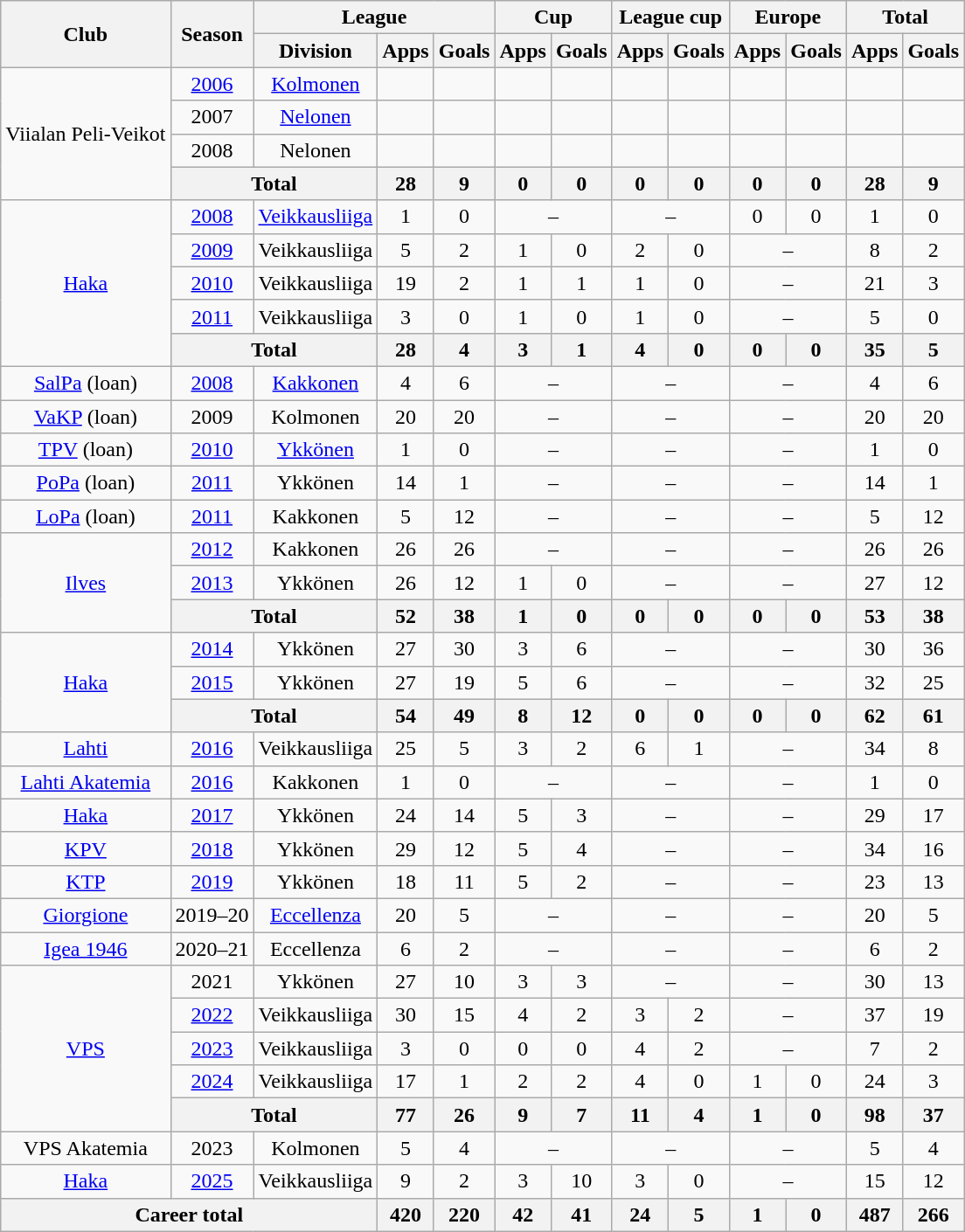<table class="wikitable" style="text-align:center">
<tr>
<th rowspan="2">Club</th>
<th rowspan="2">Season</th>
<th colspan="3">League</th>
<th colspan="2">Cup</th>
<th colspan="2">League cup</th>
<th colspan="2">Europe</th>
<th colspan="2">Total</th>
</tr>
<tr>
<th>Division</th>
<th>Apps</th>
<th>Goals</th>
<th>Apps</th>
<th>Goals</th>
<th>Apps</th>
<th>Goals</th>
<th>Apps</th>
<th>Goals</th>
<th>Apps</th>
<th>Goals</th>
</tr>
<tr>
<td rowspan=4>Viialan Peli-Veikot</td>
<td><a href='#'>2006</a></td>
<td><a href='#'>Kolmonen</a></td>
<td></td>
<td></td>
<td></td>
<td></td>
<td></td>
<td></td>
<td></td>
<td></td>
<td></td>
<td></td>
</tr>
<tr>
<td>2007</td>
<td><a href='#'>Nelonen</a></td>
<td></td>
<td></td>
<td></td>
<td></td>
<td></td>
<td></td>
<td></td>
<td></td>
<td></td>
<td></td>
</tr>
<tr>
<td>2008</td>
<td>Nelonen</td>
<td></td>
<td></td>
<td></td>
<td></td>
<td></td>
<td></td>
<td></td>
<td></td>
<td></td>
<td></td>
</tr>
<tr>
<th colspan=2>Total</th>
<th>28</th>
<th>9</th>
<th>0</th>
<th>0</th>
<th>0</th>
<th>0</th>
<th>0</th>
<th>0</th>
<th>28</th>
<th>9</th>
</tr>
<tr>
<td rowspan=5><a href='#'>Haka</a></td>
<td><a href='#'>2008</a></td>
<td><a href='#'>Veikkausliiga</a></td>
<td>1</td>
<td>0</td>
<td colspan=2>–</td>
<td colspan=2>–</td>
<td>0</td>
<td>0</td>
<td>1</td>
<td>0</td>
</tr>
<tr>
<td><a href='#'>2009</a></td>
<td>Veikkausliiga</td>
<td>5</td>
<td>2</td>
<td>1</td>
<td>0</td>
<td>2</td>
<td>0</td>
<td colspan=2>–</td>
<td>8</td>
<td>2</td>
</tr>
<tr>
<td><a href='#'>2010</a></td>
<td>Veikkausliiga</td>
<td>19</td>
<td>2</td>
<td>1</td>
<td>1</td>
<td>1</td>
<td>0</td>
<td colspan=2>–</td>
<td>21</td>
<td>3</td>
</tr>
<tr>
<td><a href='#'>2011</a></td>
<td>Veikkausliiga</td>
<td>3</td>
<td>0</td>
<td>1</td>
<td>0</td>
<td>1</td>
<td>0</td>
<td colspan=2>–</td>
<td>5</td>
<td>0</td>
</tr>
<tr>
<th colspan=2>Total</th>
<th>28</th>
<th>4</th>
<th>3</th>
<th>1</th>
<th>4</th>
<th>0</th>
<th>0</th>
<th>0</th>
<th>35</th>
<th>5</th>
</tr>
<tr>
<td><a href='#'>SalPa</a> (loan)</td>
<td><a href='#'>2008</a></td>
<td><a href='#'>Kakkonen</a></td>
<td>4</td>
<td>6</td>
<td colspan=2>–</td>
<td colspan=2>–</td>
<td colspan=2>–</td>
<td>4</td>
<td>6</td>
</tr>
<tr>
<td><a href='#'>VaKP</a> (loan)</td>
<td>2009</td>
<td>Kolmonen</td>
<td>20</td>
<td>20</td>
<td colspan=2>–</td>
<td colspan=2>–</td>
<td colspan=2>–</td>
<td>20</td>
<td>20</td>
</tr>
<tr>
<td><a href='#'>TPV</a> (loan)</td>
<td><a href='#'>2010</a></td>
<td><a href='#'>Ykkönen</a></td>
<td>1</td>
<td>0</td>
<td colspan=2>–</td>
<td colspan=2>–</td>
<td colspan=2>–</td>
<td>1</td>
<td>0</td>
</tr>
<tr>
<td><a href='#'>PoPa</a> (loan)</td>
<td><a href='#'>2011</a></td>
<td>Ykkönen</td>
<td>14</td>
<td>1</td>
<td colspan=2>–</td>
<td colspan=2>–</td>
<td colspan=2>–</td>
<td>14</td>
<td>1</td>
</tr>
<tr>
<td><a href='#'>LoPa</a> (loan)</td>
<td><a href='#'>2011</a></td>
<td>Kakkonen</td>
<td>5</td>
<td>12</td>
<td colspan=2>–</td>
<td colspan=2>–</td>
<td colspan=2>–</td>
<td>5</td>
<td>12</td>
</tr>
<tr>
<td rowspan=3><a href='#'>Ilves</a></td>
<td><a href='#'>2012</a></td>
<td>Kakkonen</td>
<td>26</td>
<td>26</td>
<td colspan=2>–</td>
<td colspan=2>–</td>
<td colspan=2>–</td>
<td>26</td>
<td>26</td>
</tr>
<tr>
<td><a href='#'>2013</a></td>
<td>Ykkönen</td>
<td>26</td>
<td>12</td>
<td>1</td>
<td>0</td>
<td colspan=2>–</td>
<td colspan=2>–</td>
<td>27</td>
<td>12</td>
</tr>
<tr>
<th colspan=2>Total</th>
<th>52</th>
<th>38</th>
<th>1</th>
<th>0</th>
<th>0</th>
<th>0</th>
<th>0</th>
<th>0</th>
<th>53</th>
<th>38</th>
</tr>
<tr>
<td rowspan=3><a href='#'>Haka</a></td>
<td><a href='#'>2014</a></td>
<td>Ykkönen</td>
<td>27</td>
<td>30</td>
<td>3</td>
<td>6</td>
<td colspan=2>–</td>
<td colspan=2>–</td>
<td>30</td>
<td>36</td>
</tr>
<tr>
<td><a href='#'>2015</a></td>
<td>Ykkönen</td>
<td>27</td>
<td>19</td>
<td>5</td>
<td>6</td>
<td colspan=2>–</td>
<td colspan=2>–</td>
<td>32</td>
<td>25</td>
</tr>
<tr>
<th colspan=2>Total</th>
<th>54</th>
<th>49</th>
<th>8</th>
<th>12</th>
<th>0</th>
<th>0</th>
<th>0</th>
<th>0</th>
<th>62</th>
<th>61</th>
</tr>
<tr>
<td><a href='#'>Lahti</a></td>
<td><a href='#'>2016</a></td>
<td>Veikkausliiga</td>
<td>25</td>
<td>5</td>
<td>3</td>
<td>2</td>
<td>6</td>
<td>1</td>
<td colspan=2>–</td>
<td>34</td>
<td>8</td>
</tr>
<tr>
<td><a href='#'>Lahti Akatemia</a></td>
<td><a href='#'>2016</a></td>
<td>Kakkonen</td>
<td>1</td>
<td>0</td>
<td colspan=2>–</td>
<td colspan=2>–</td>
<td colspan=2>–</td>
<td>1</td>
<td>0</td>
</tr>
<tr>
<td><a href='#'>Haka</a></td>
<td><a href='#'>2017</a></td>
<td>Ykkönen</td>
<td>24</td>
<td>14</td>
<td>5</td>
<td>3</td>
<td colspan=2>–</td>
<td colspan=2>–</td>
<td>29</td>
<td>17</td>
</tr>
<tr>
<td><a href='#'>KPV</a></td>
<td><a href='#'>2018</a></td>
<td>Ykkönen</td>
<td>29</td>
<td>12</td>
<td>5</td>
<td>4</td>
<td colspan=2>–</td>
<td colspan=2>–</td>
<td>34</td>
<td>16</td>
</tr>
<tr>
<td><a href='#'>KTP</a></td>
<td><a href='#'>2019</a></td>
<td>Ykkönen</td>
<td>18</td>
<td>11</td>
<td>5</td>
<td>2</td>
<td colspan=2>–</td>
<td colspan=2>–</td>
<td>23</td>
<td>13</td>
</tr>
<tr>
<td><a href='#'>Giorgione</a></td>
<td>2019–20</td>
<td><a href='#'>Eccellenza</a></td>
<td>20</td>
<td>5</td>
<td colspan=2>–</td>
<td colspan=2>–</td>
<td colspan=2>–</td>
<td>20</td>
<td>5</td>
</tr>
<tr>
<td><a href='#'>Igea 1946</a></td>
<td>2020–21</td>
<td>Eccellenza</td>
<td>6</td>
<td>2</td>
<td colspan=2>–</td>
<td colspan=2>–</td>
<td colspan=2>–</td>
<td>6</td>
<td>2</td>
</tr>
<tr>
<td rowspan=5><a href='#'>VPS</a></td>
<td>2021</td>
<td>Ykkönen</td>
<td>27</td>
<td>10</td>
<td>3</td>
<td>3</td>
<td colspan=2>–</td>
<td colspan=2>–</td>
<td>30</td>
<td>13</td>
</tr>
<tr>
<td><a href='#'>2022</a></td>
<td>Veikkausliiga</td>
<td>30</td>
<td>15</td>
<td>4</td>
<td>2</td>
<td>3</td>
<td>2</td>
<td colspan=2>–</td>
<td>37</td>
<td>19</td>
</tr>
<tr>
<td><a href='#'>2023</a></td>
<td>Veikkausliiga</td>
<td>3</td>
<td>0</td>
<td>0</td>
<td>0</td>
<td>4</td>
<td>2</td>
<td colspan=2>–</td>
<td>7</td>
<td>2</td>
</tr>
<tr>
<td><a href='#'>2024</a></td>
<td>Veikkausliiga</td>
<td>17</td>
<td>1</td>
<td>2</td>
<td>2</td>
<td>4</td>
<td>0</td>
<td>1</td>
<td>0</td>
<td>24</td>
<td>3</td>
</tr>
<tr>
<th colspan=2>Total</th>
<th>77</th>
<th>26</th>
<th>9</th>
<th>7</th>
<th>11</th>
<th>4</th>
<th>1</th>
<th>0</th>
<th>98</th>
<th>37</th>
</tr>
<tr>
<td>VPS Akatemia</td>
<td>2023</td>
<td>Kolmonen</td>
<td>5</td>
<td>4</td>
<td colspan=2>–</td>
<td colspan=2>–</td>
<td colspan=2>–</td>
<td>5</td>
<td>4</td>
</tr>
<tr>
<td><a href='#'>Haka</a></td>
<td><a href='#'>2025</a></td>
<td>Veikkausliiga</td>
<td>9</td>
<td>2</td>
<td>3</td>
<td>10</td>
<td>3</td>
<td>0</td>
<td colspan=2>–</td>
<td>15</td>
<td>12</td>
</tr>
<tr>
<th colspan="3">Career total</th>
<th>420</th>
<th>220</th>
<th>42</th>
<th>41</th>
<th>24</th>
<th>5</th>
<th>1</th>
<th>0</th>
<th>487</th>
<th>266</th>
</tr>
</table>
